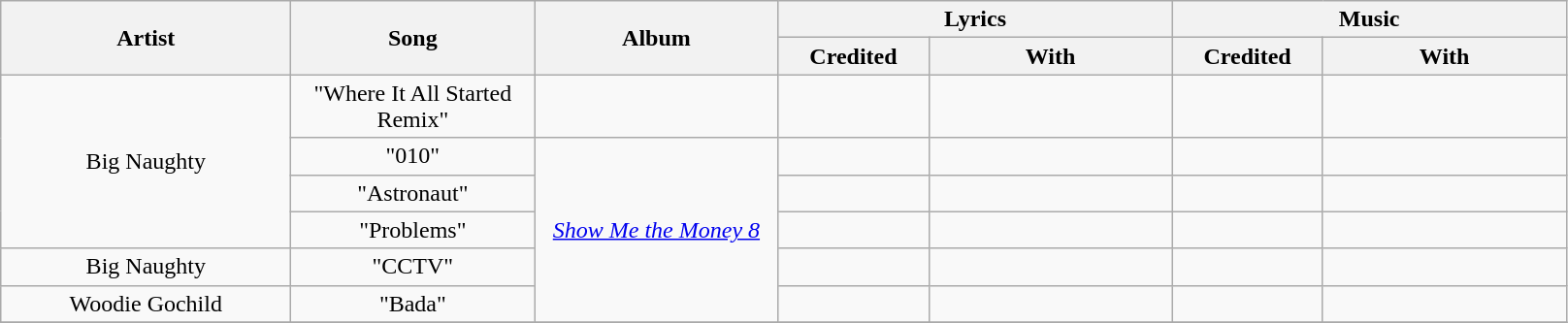<table class="wikitable" style="text-align:center;">
<tr>
<th rowspan="2" style="width:12em;">Artist</th>
<th rowspan="2" style="width:10em;">Song</th>
<th rowspan="2" style="width:10em;">Album</th>
<th colspan="2" style="width:16em;">Lyrics</th>
<th colspan="2" style="width:16em;">Music</th>
</tr>
<tr>
<th style="width:6em;">Credited</th>
<th style="width:10em;">With</th>
<th style="width:6em;">Credited</th>
<th style="width:10em;">With</th>
</tr>
<tr>
<td rowspan="4">Big Naughty</td>
<td>"Where It All Started Remix" <br></td>
<td></td>
<td></td>
<td></td>
<td></td>
<td></td>
</tr>
<tr>
<td>"010" <br></td>
<td rowspan="5"><em><a href='#'>Show Me the Money 8</a></em></td>
<td></td>
<td></td>
<td></td>
<td></td>
</tr>
<tr>
<td>"Astronaut"</td>
<td></td>
<td></td>
<td></td>
<td></td>
</tr>
<tr>
<td>"Problems" <br></td>
<td></td>
<td></td>
<td></td>
<td></td>
</tr>
<tr>
<td>Big Naughty<br></td>
<td>"CCTV"<br></td>
<td></td>
<td></td>
<td></td>
<td></td>
</tr>
<tr>
<td>Woodie Gochild<br></td>
<td>"Bada" </td>
<td></td>
<td></td>
<td></td>
<td></td>
</tr>
<tr>
</tr>
</table>
